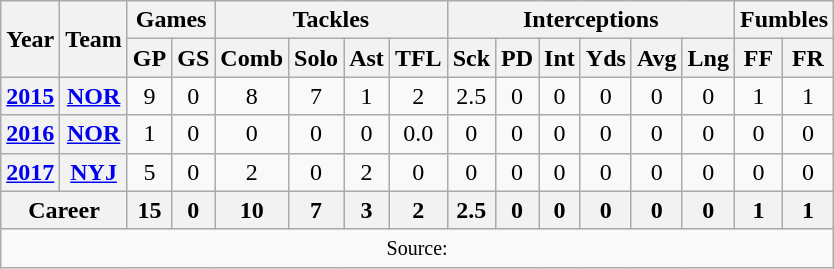<table class="wikitable" style="text-align: center;">
<tr>
<th rowspan="2">Year</th>
<th rowspan="2">Team</th>
<th colspan="2">Games</th>
<th colspan="4">Tackles</th>
<th colspan="6">Interceptions</th>
<th colspan="2">Fumbles</th>
</tr>
<tr>
<th>GP</th>
<th>GS</th>
<th>Comb</th>
<th>Solo</th>
<th>Ast</th>
<th>TFL</th>
<th>Sck</th>
<th>PD</th>
<th>Int</th>
<th>Yds</th>
<th>Avg</th>
<th>Lng</th>
<th>FF</th>
<th>FR</th>
</tr>
<tr>
<th><a href='#'>2015</a></th>
<th><a href='#'>NOR</a></th>
<td>9</td>
<td>0</td>
<td>8</td>
<td>7</td>
<td>1</td>
<td>2</td>
<td>2.5</td>
<td>0</td>
<td>0</td>
<td>0</td>
<td>0</td>
<td>0</td>
<td>1</td>
<td>1</td>
</tr>
<tr>
<th><a href='#'>2016</a></th>
<th><a href='#'>NOR</a></th>
<td>1</td>
<td>0</td>
<td>0</td>
<td>0</td>
<td>0</td>
<td>0.0</td>
<td>0</td>
<td>0</td>
<td>0</td>
<td>0</td>
<td>0</td>
<td>0</td>
<td>0</td>
<td>0</td>
</tr>
<tr>
<th><a href='#'>2017</a></th>
<th><a href='#'>NYJ</a></th>
<td>5</td>
<td>0</td>
<td>2</td>
<td>0</td>
<td>2</td>
<td>0</td>
<td>0</td>
<td>0</td>
<td>0</td>
<td>0</td>
<td>0</td>
<td>0</td>
<td>0</td>
<td>0</td>
</tr>
<tr>
<th colspan="2">Career</th>
<th>15</th>
<th>0</th>
<th>10</th>
<th>7</th>
<th>3</th>
<th>2</th>
<th>2.5</th>
<th>0</th>
<th>0</th>
<th>0</th>
<th>0</th>
<th>0</th>
<th>1</th>
<th>1</th>
</tr>
<tr>
<td colspan="17"><small>Source: </small></td>
</tr>
</table>
